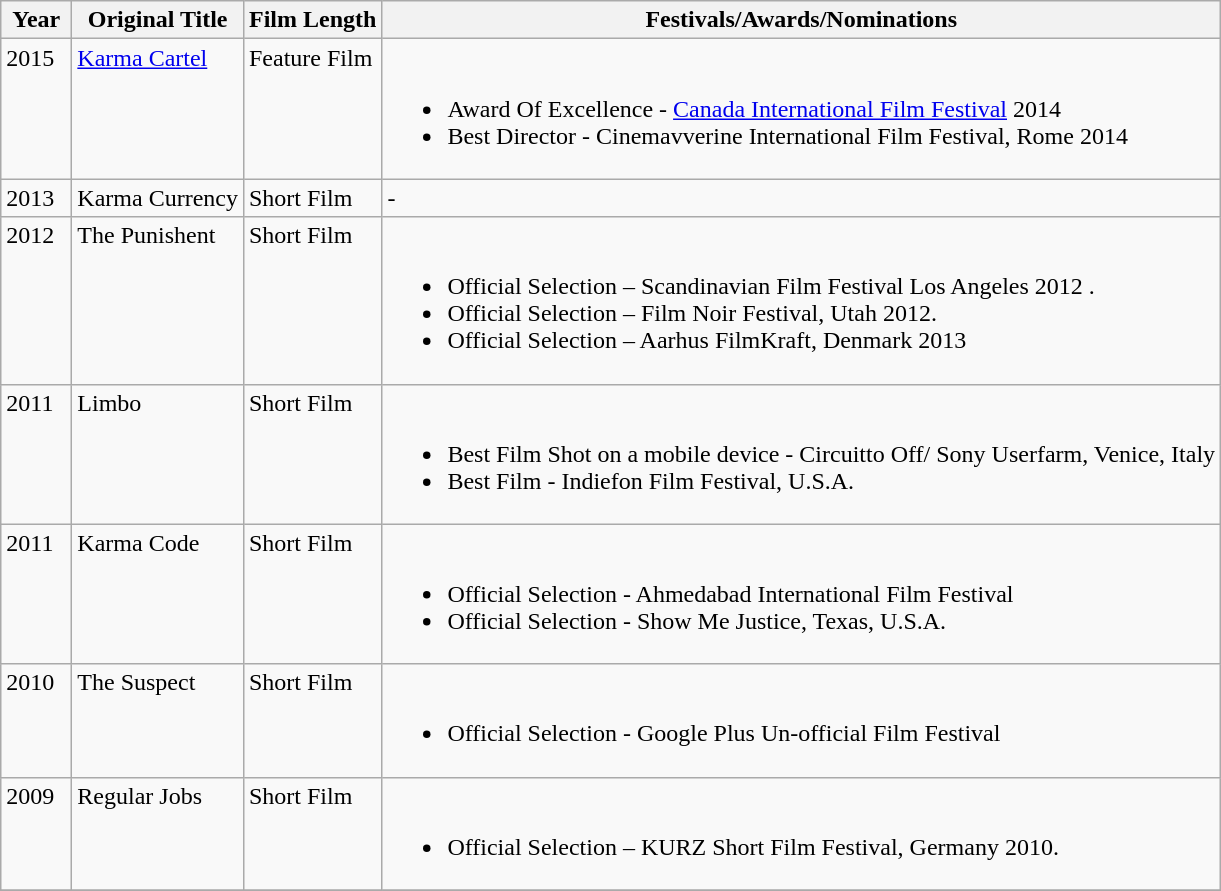<table class="wikitable">
<tr>
<th align="left" valign="top" width="40">Year</th>
<th align="left" valign="top">Original Title</th>
<th align="left" valign="top">Film Length</th>
<th align="left" valign="top">Festivals/Awards/Nominations</th>
</tr>
<tr>
<td align="left" valign="top">2015</td>
<td align="left" valign="top"><a href='#'>Karma Cartel</a></td>
<td align="left" valign="top">Feature Film</td>
<td align="left" valign="top"><br><ul><li>Award Of Excellence - <a href='#'>Canada International Film Festival</a> 2014</li><li>Best Director - Cinemavverine International Film Festival, Rome 2014</li></ul></td>
</tr>
<tr>
<td align="left" valign="top">2013</td>
<td align="left" valign="top">Karma Currency</td>
<td align="left" valign="top">Short Film</td>
<td align="left" valign="top">-</td>
</tr>
<tr>
<td align="left" valign="top">2012</td>
<td align="left" valign="top">The Punishent</td>
<td align="left" valign="top">Short Film</td>
<td align="left" valign="top"><br><ul><li>Official Selection – Scandinavian Film Festival Los Angeles 2012 .</li><li>Official Selection – Film Noir Festival, Utah 2012.</li><li>Official Selection – Aarhus FilmKraft, Denmark 2013</li></ul></td>
</tr>
<tr>
<td align="left" valign="top">2011</td>
<td align="left" valign="top">Limbo</td>
<td align="left" valign="top">Short Film</td>
<td align="left" valign="top"><br><ul><li>Best Film Shot on a mobile device - Circuitto Off/ Sony Userfarm, Venice, Italy</li><li>Best Film - Indiefon Film Festival, U.S.A.</li></ul></td>
</tr>
<tr>
<td align="left" valign="top">2011</td>
<td align="left" valign="top">Karma Code</td>
<td align="left" valign="top">Short Film</td>
<td align="left" valign="top"><br><ul><li>Official Selection - Ahmedabad International Film Festival</li><li>Official Selection - Show Me Justice, Texas, U.S.A.</li></ul></td>
</tr>
<tr>
<td align="left" valign="top">2010</td>
<td align="left" valign="top">The Suspect</td>
<td align="left" valign="top">Short Film</td>
<td align="left" valign="top"><br><ul><li>Official Selection - Google Plus Un-official Film Festival</li></ul></td>
</tr>
<tr>
<td align="left" valign="top">2009</td>
<td align="left" valign="top">Regular Jobs</td>
<td align="left" valign="top">Short Film</td>
<td align="left" valign="top"><br><ul><li>Official Selection – KURZ Short Film Festival, Germany 2010.</li></ul></td>
</tr>
<tr>
</tr>
</table>
